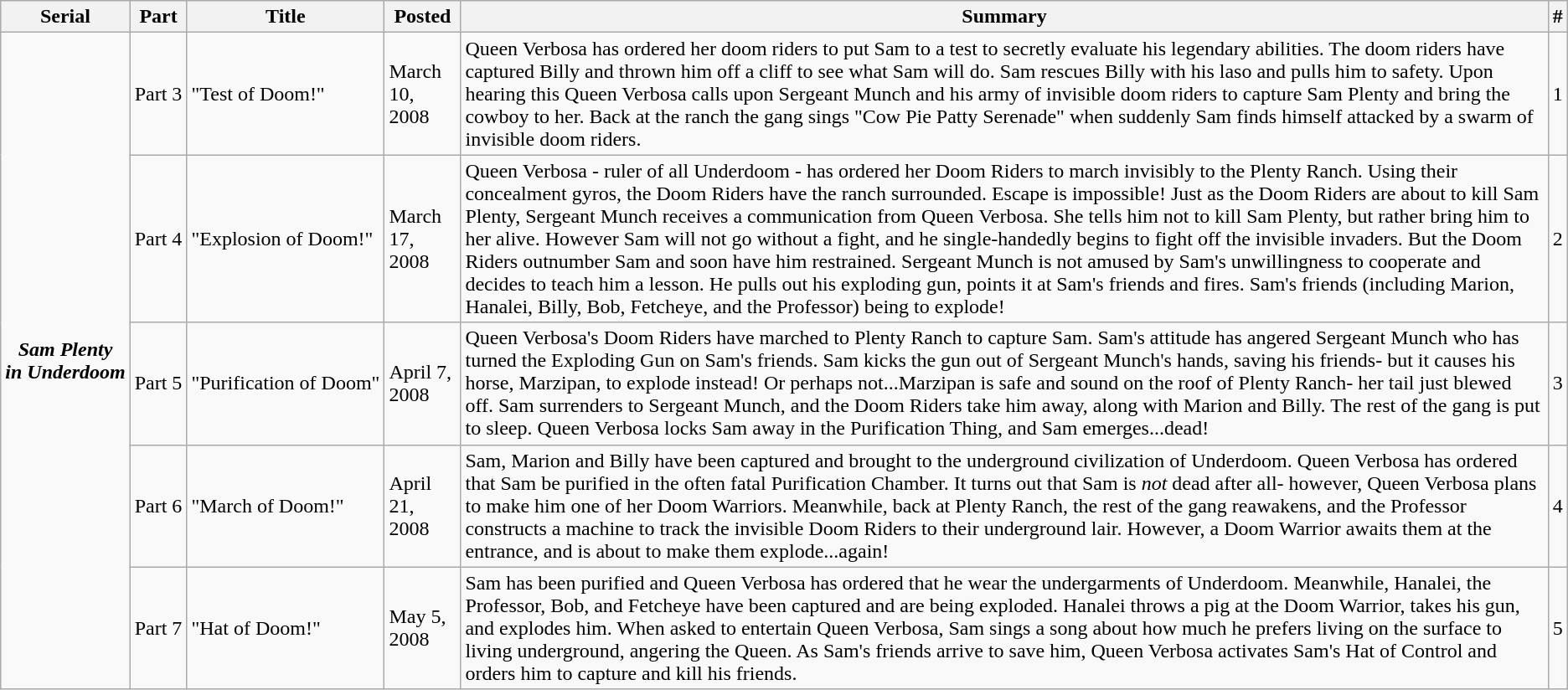<table class="wikitable">
<tr>
<th>Serial</th>
<th>Part</th>
<th>Title</th>
<th>Posted</th>
<th>Summary</th>
<th>#</th>
</tr>
<tr>
<td rowspan="5" style="text-align:center;"><strong><em>Sam Plenty<br>in Underdoom</em></strong></td>
<td>Part 3</td>
<td>"Test of Doom!"</td>
<td>March 10, 2008</td>
<td>Queen Verbosa has ordered her doom riders to put Sam to a test to secretly evaluate his legendary abilities. The doom riders have captured Billy and thrown him off a cliff to see what Sam will do.  Sam rescues Billy with his laso and pulls him to safety. Upon hearing this Queen Verbosa calls upon Sergeant Munch and his army of invisible doom riders to capture Sam Plenty and bring the cowboy to her. Back at the ranch the gang sings "Cow Pie Patty Serenade" when suddenly Sam finds himself attacked by a swarm of invisible doom riders.</td>
<td>1</td>
</tr>
<tr>
<td>Part 4</td>
<td>"Explosion of Doom!"</td>
<td>March 17, 2008</td>
<td>Queen Verbosa - ruler of all Underdoom - has ordered her Doom Riders to march invisibly to the Plenty Ranch. Using their concealment gyros, the Doom Riders have the ranch surrounded. Escape is impossible! Just as the Doom Riders are about to kill Sam Plenty, Sergeant Munch receives a communication from Queen Verbosa. She tells him not to kill Sam Plenty, but rather bring him to her alive. However Sam will not go without a fight, and he single-handedly begins to fight off the invisible invaders. But the Doom Riders outnumber Sam and soon have him restrained. Sergeant Munch is not amused by Sam's unwillingness to cooperate and decides to teach him a lesson. He pulls out his exploding gun, points it at Sam's friends and fires. Sam's friends (including Marion, Hanalei, Billy, Bob, Fetcheye, and the Professor) being to explode!</td>
<td>2</td>
</tr>
<tr>
<td>Part 5</td>
<td>"Purification of Doom"</td>
<td>April 7, 2008</td>
<td>Queen Verbosa's Doom Riders have marched to Plenty Ranch to capture Sam. Sam's attitude has angered Sergeant Munch who has turned the Exploding Gun on Sam's friends. Sam kicks the gun out of Sergeant Munch's hands, saving his friends- but it causes his horse, Marzipan, to explode instead! Or perhaps not...Marzipan is safe and sound on the roof of Plenty Ranch- her tail just blewed off. Sam surrenders to Sergeant Munch, and the Doom Riders take him away, along with Marion and Billy. The rest of the gang is put to sleep. Queen Verbosa locks Sam away in the Purification Thing, and Sam emerges...dead!</td>
<td>3</td>
</tr>
<tr>
<td>Part 6</td>
<td>"March of Doom!"</td>
<td>April 21, 2008</td>
<td>Sam, Marion and Billy have been captured and brought to the underground civilization of Underdoom. Queen Verbosa has ordered that Sam be purified in the often fatal Purification Chamber. It turns out that Sam is <em>not</em> dead after all- however, Queen Verbosa plans to make him one of her Doom Warriors. Meanwhile, back at Plenty Ranch, the rest of the gang reawakens, and the Professor constructs a machine to track the invisible Doom Riders to their underground lair. However, a Doom Warrior awaits them at the entrance, and is about to make them explode...again!</td>
<td>4</td>
</tr>
<tr>
<td>Part 7</td>
<td>"Hat of Doom!"</td>
<td>May 5, 2008</td>
<td>Sam has been purified and Queen Verbosa has ordered that he wear the undergarments of Underdoom. Meanwhile, Hanalei, the Professor, Bob, and Fetcheye have been captured and are being exploded. Hanalei throws a pig at the Doom Warrior, takes his gun, and explodes him. When asked to entertain Queen Verbosa, Sam sings a song about how much he prefers living on the surface to living underground, angering the Queen. As Sam's friends arrive to save him, Queen Verbosa activates Sam's Hat of Control and orders him to capture and kill his friends.</td>
<td>5</td>
</tr>
</table>
